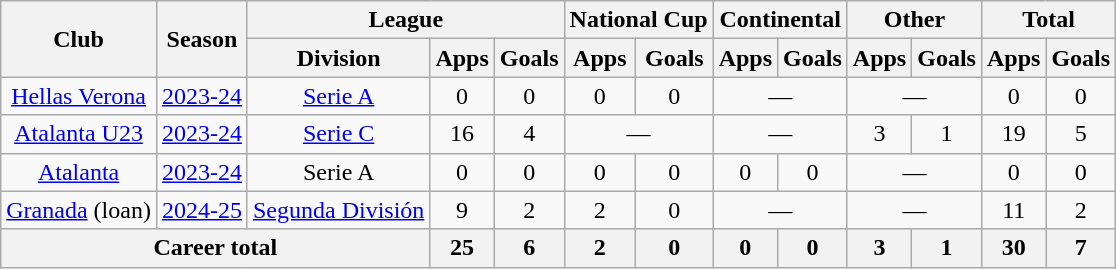<table class="wikitable" style="text-align:center">
<tr>
<th rowspan="2">Club</th>
<th rowspan="2">Season</th>
<th colspan="3">League</th>
<th colspan="2">National Cup</th>
<th colspan="2">Continental</th>
<th colspan="2">Other</th>
<th colspan="2">Total</th>
</tr>
<tr>
<th>Division</th>
<th>Apps</th>
<th>Goals</th>
<th>Apps</th>
<th>Goals</th>
<th>Apps</th>
<th>Goals</th>
<th>Apps</th>
<th>Goals</th>
<th>Apps</th>
<th>Goals</th>
</tr>
<tr>
<td><a href='#'>Hellas Verona</a></td>
<td><a href='#'>2023-24</a></td>
<td><a href='#'>Serie A</a></td>
<td>0</td>
<td>0</td>
<td>0</td>
<td>0</td>
<td colspan="2">—</td>
<td colspan="2">—</td>
<td>0</td>
<td>0</td>
</tr>
<tr>
<td><a href='#'>Atalanta U23</a></td>
<td><a href='#'>2023-24</a></td>
<td><a href='#'>Serie C</a></td>
<td>16</td>
<td>4</td>
<td colspan="2">—</td>
<td colspan="2">—</td>
<td>3</td>
<td>1</td>
<td>19</td>
<td>5</td>
</tr>
<tr>
<td><a href='#'>Atalanta</a></td>
<td><a href='#'>2023-24</a></td>
<td>Serie A</td>
<td>0</td>
<td>0</td>
<td>0</td>
<td>0</td>
<td>0</td>
<td>0</td>
<td colspan="2">—</td>
<td>0</td>
<td>0</td>
</tr>
<tr>
<td><a href='#'>Granada</a> (loan)</td>
<td><a href='#'>2024-25</a></td>
<td><a href='#'>Segunda División</a></td>
<td>9</td>
<td>2</td>
<td>2</td>
<td>0</td>
<td colspan="2">—</td>
<td colspan="2">—</td>
<td>11</td>
<td>2</td>
</tr>
<tr>
<th colspan="3">Career total</th>
<th>25</th>
<th>6</th>
<th>2</th>
<th>0</th>
<th>0</th>
<th>0</th>
<th>3</th>
<th>1</th>
<th>30</th>
<th>7</th>
</tr>
</table>
